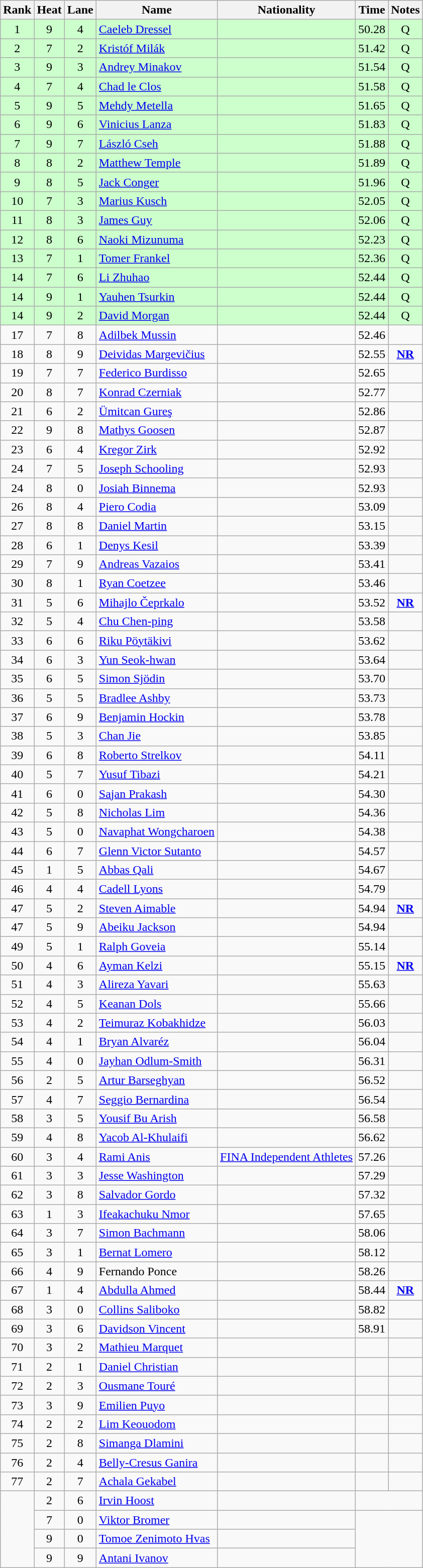<table class="wikitable sortable" style="text-align:center">
<tr>
<th>Rank</th>
<th>Heat</th>
<th>Lane</th>
<th>Name</th>
<th>Nationality</th>
<th>Time</th>
<th>Notes</th>
</tr>
<tr bgcolor=ccffcc>
<td>1</td>
<td>9</td>
<td>4</td>
<td align=left><a href='#'>Caeleb Dressel</a></td>
<td align=left></td>
<td>50.28</td>
<td>Q</td>
</tr>
<tr bgcolor=ccffcc>
<td>2</td>
<td>7</td>
<td>2</td>
<td align=left><a href='#'>Kristóf Milák</a></td>
<td align=left></td>
<td>51.42</td>
<td>Q</td>
</tr>
<tr bgcolor=ccffcc>
<td>3</td>
<td>9</td>
<td>3</td>
<td align=left><a href='#'>Andrey Minakov</a></td>
<td align=left></td>
<td>51.54</td>
<td>Q</td>
</tr>
<tr bgcolor=ccffcc>
<td>4</td>
<td>7</td>
<td>4</td>
<td align=left><a href='#'>Chad le Clos</a></td>
<td align=left></td>
<td>51.58</td>
<td>Q</td>
</tr>
<tr bgcolor=ccffcc>
<td>5</td>
<td>9</td>
<td>5</td>
<td align=left><a href='#'>Mehdy Metella</a></td>
<td align=left></td>
<td>51.65</td>
<td>Q</td>
</tr>
<tr bgcolor=ccffcc>
<td>6</td>
<td>9</td>
<td>6</td>
<td align=left><a href='#'>Vinicius Lanza</a></td>
<td align=left></td>
<td>51.83</td>
<td>Q</td>
</tr>
<tr bgcolor=ccffcc>
<td>7</td>
<td>9</td>
<td>7</td>
<td align=left><a href='#'>László Cseh</a></td>
<td align=left></td>
<td>51.88</td>
<td>Q</td>
</tr>
<tr bgcolor=ccffcc>
<td>8</td>
<td>8</td>
<td>2</td>
<td align=left><a href='#'>Matthew Temple</a></td>
<td align=left></td>
<td>51.89</td>
<td>Q</td>
</tr>
<tr bgcolor=ccffcc>
<td>9</td>
<td>8</td>
<td>5</td>
<td align=left><a href='#'>Jack Conger</a></td>
<td align=left></td>
<td>51.96</td>
<td>Q</td>
</tr>
<tr bgcolor=ccffcc>
<td>10</td>
<td>7</td>
<td>3</td>
<td align=left><a href='#'>Marius Kusch</a></td>
<td align=left></td>
<td>52.05</td>
<td>Q</td>
</tr>
<tr bgcolor=ccffcc>
<td>11</td>
<td>8</td>
<td>3</td>
<td align=left><a href='#'>James Guy</a></td>
<td align=left></td>
<td>52.06</td>
<td>Q</td>
</tr>
<tr bgcolor=ccffcc>
<td>12</td>
<td>8</td>
<td>6</td>
<td align=left><a href='#'>Naoki Mizunuma</a></td>
<td align=left></td>
<td>52.23</td>
<td>Q</td>
</tr>
<tr bgcolor=ccffcc>
<td>13</td>
<td>7</td>
<td>1</td>
<td align=left><a href='#'>Tomer Frankel</a></td>
<td align=left></td>
<td>52.36</td>
<td>Q</td>
</tr>
<tr bgcolor=ccffcc>
<td>14</td>
<td>7</td>
<td>6</td>
<td align=left><a href='#'>Li Zhuhao</a></td>
<td align=left></td>
<td>52.44</td>
<td>Q</td>
</tr>
<tr bgcolor=ccffcc>
<td>14</td>
<td>9</td>
<td>1</td>
<td align=left><a href='#'>Yauhen Tsurkin</a></td>
<td align=left></td>
<td>52.44</td>
<td>Q</td>
</tr>
<tr bgcolor=ccffcc>
<td>14</td>
<td>9</td>
<td>2</td>
<td align=left><a href='#'>David Morgan</a></td>
<td align=left></td>
<td>52.44</td>
<td>Q</td>
</tr>
<tr>
<td>17</td>
<td>7</td>
<td>8</td>
<td align=left><a href='#'>Adilbek Mussin</a></td>
<td align=left></td>
<td>52.46</td>
<td></td>
</tr>
<tr>
<td>18</td>
<td>8</td>
<td>9</td>
<td align=left><a href='#'>Deividas Margevičius</a></td>
<td align=left></td>
<td>52.55</td>
<td><strong><a href='#'>NR</a></strong></td>
</tr>
<tr>
<td>19</td>
<td>7</td>
<td>7</td>
<td align=left><a href='#'>Federico Burdisso</a></td>
<td align=left></td>
<td>52.65</td>
<td></td>
</tr>
<tr>
<td>20</td>
<td>8</td>
<td>7</td>
<td align=left><a href='#'>Konrad Czerniak</a></td>
<td align=left></td>
<td>52.77</td>
<td></td>
</tr>
<tr>
<td>21</td>
<td>6</td>
<td>2</td>
<td align=left><a href='#'>Ümitcan Gureş</a></td>
<td align=left></td>
<td>52.86</td>
<td></td>
</tr>
<tr>
<td>22</td>
<td>9</td>
<td>8</td>
<td align=left><a href='#'>Mathys Goosen</a></td>
<td align=left></td>
<td>52.87</td>
<td></td>
</tr>
<tr>
<td>23</td>
<td>6</td>
<td>4</td>
<td align=left><a href='#'>Kregor Zirk</a></td>
<td align=left></td>
<td>52.92</td>
<td></td>
</tr>
<tr>
<td>24</td>
<td>7</td>
<td>5</td>
<td align=left><a href='#'>Joseph Schooling</a></td>
<td align=left></td>
<td>52.93</td>
<td></td>
</tr>
<tr>
<td>24</td>
<td>8</td>
<td>0</td>
<td align=left><a href='#'>Josiah Binnema</a></td>
<td align=left></td>
<td>52.93</td>
<td></td>
</tr>
<tr>
<td>26</td>
<td>8</td>
<td>4</td>
<td align=left><a href='#'>Piero Codia</a></td>
<td align=left></td>
<td>53.09</td>
<td></td>
</tr>
<tr>
<td>27</td>
<td>8</td>
<td>8</td>
<td align=left><a href='#'>Daniel Martin</a></td>
<td align=left></td>
<td>53.15</td>
<td></td>
</tr>
<tr>
<td>28</td>
<td>6</td>
<td>1</td>
<td align=left><a href='#'>Denys Kesil</a></td>
<td align=left></td>
<td>53.39</td>
<td></td>
</tr>
<tr>
<td>29</td>
<td>7</td>
<td>9</td>
<td align=left><a href='#'>Andreas Vazaios</a></td>
<td align=left></td>
<td>53.41</td>
<td></td>
</tr>
<tr>
<td>30</td>
<td>8</td>
<td>1</td>
<td align=left><a href='#'>Ryan Coetzee</a></td>
<td align=left></td>
<td>53.46</td>
<td></td>
</tr>
<tr>
<td>31</td>
<td>5</td>
<td>6</td>
<td align=left><a href='#'>Mihajlo Čeprkalo</a></td>
<td align=left></td>
<td>53.52</td>
<td><strong><a href='#'>NR</a></strong></td>
</tr>
<tr>
<td>32</td>
<td>5</td>
<td>4</td>
<td align=left><a href='#'>Chu Chen-ping</a></td>
<td align=left></td>
<td>53.58</td>
<td></td>
</tr>
<tr>
<td>33</td>
<td>6</td>
<td>6</td>
<td align=left><a href='#'>Riku Pöytäkivi</a></td>
<td align=left></td>
<td>53.62</td>
<td></td>
</tr>
<tr>
<td>34</td>
<td>6</td>
<td>3</td>
<td align=left><a href='#'>Yun Seok-hwan</a></td>
<td align=left></td>
<td>53.64</td>
<td></td>
</tr>
<tr>
<td>35</td>
<td>6</td>
<td>5</td>
<td align=left><a href='#'>Simon Sjödin</a></td>
<td align=left></td>
<td>53.70</td>
<td></td>
</tr>
<tr>
<td>36</td>
<td>5</td>
<td>5</td>
<td align=left><a href='#'>Bradlee Ashby</a></td>
<td align=left></td>
<td>53.73</td>
<td></td>
</tr>
<tr>
<td>37</td>
<td>6</td>
<td>9</td>
<td align=left><a href='#'>Benjamin Hockin</a></td>
<td align=left></td>
<td>53.78</td>
<td></td>
</tr>
<tr>
<td>38</td>
<td>5</td>
<td>3</td>
<td align=left><a href='#'>Chan Jie</a></td>
<td align=left></td>
<td>53.85</td>
<td></td>
</tr>
<tr>
<td>39</td>
<td>6</td>
<td>8</td>
<td align=left><a href='#'>Roberto Strelkov</a></td>
<td align=left></td>
<td>54.11</td>
<td></td>
</tr>
<tr>
<td>40</td>
<td>5</td>
<td>7</td>
<td align=left><a href='#'>Yusuf Tibazi</a></td>
<td align=left></td>
<td>54.21</td>
<td></td>
</tr>
<tr>
<td>41</td>
<td>6</td>
<td>0</td>
<td align=left><a href='#'>Sajan Prakash</a></td>
<td align=left></td>
<td>54.30</td>
<td></td>
</tr>
<tr>
<td>42</td>
<td>5</td>
<td>8</td>
<td align=left><a href='#'>Nicholas Lim</a></td>
<td align=left></td>
<td>54.36</td>
<td></td>
</tr>
<tr>
<td>43</td>
<td>5</td>
<td>0</td>
<td align=left><a href='#'>Navaphat Wongcharoen</a></td>
<td align=left></td>
<td>54.38</td>
<td></td>
</tr>
<tr>
<td>44</td>
<td>6</td>
<td>7</td>
<td align=left><a href='#'>Glenn Victor Sutanto</a></td>
<td align=left></td>
<td>54.57</td>
<td></td>
</tr>
<tr>
<td>45</td>
<td>1</td>
<td>5</td>
<td align=left><a href='#'>Abbas Qali</a></td>
<td align=left></td>
<td>54.67</td>
<td></td>
</tr>
<tr>
<td>46</td>
<td>4</td>
<td>4</td>
<td align=left><a href='#'>Cadell Lyons</a></td>
<td align=left></td>
<td>54.79</td>
<td></td>
</tr>
<tr>
<td>47</td>
<td>5</td>
<td>2</td>
<td align=left><a href='#'>Steven Aimable</a></td>
<td align=left></td>
<td>54.94</td>
<td><strong><a href='#'>NR</a></strong></td>
</tr>
<tr>
<td>47</td>
<td>5</td>
<td>9</td>
<td align=left><a href='#'>Abeiku Jackson</a></td>
<td align=left></td>
<td>54.94</td>
<td></td>
</tr>
<tr>
<td>49</td>
<td>5</td>
<td>1</td>
<td align=left><a href='#'>Ralph Goveia</a></td>
<td align=left></td>
<td>55.14</td>
<td></td>
</tr>
<tr>
<td>50</td>
<td>4</td>
<td>6</td>
<td align=left><a href='#'>Ayman Kelzi</a></td>
<td align=left></td>
<td>55.15</td>
<td><strong><a href='#'>NR</a></strong></td>
</tr>
<tr>
<td>51</td>
<td>4</td>
<td>3</td>
<td align=left><a href='#'>Alireza Yavari</a></td>
<td align=left></td>
<td>55.63</td>
<td></td>
</tr>
<tr>
<td>52</td>
<td>4</td>
<td>5</td>
<td align=left><a href='#'>Keanan Dols</a></td>
<td align=left></td>
<td>55.66</td>
<td></td>
</tr>
<tr>
<td>53</td>
<td>4</td>
<td>2</td>
<td align=left><a href='#'>Teimuraz Kobakhidze</a></td>
<td align=left></td>
<td>56.03</td>
<td></td>
</tr>
<tr>
<td>54</td>
<td>4</td>
<td>1</td>
<td align=left><a href='#'>Bryan Alvaréz</a></td>
<td align=left></td>
<td>56.04</td>
<td></td>
</tr>
<tr>
<td>55</td>
<td>4</td>
<td>0</td>
<td align=left><a href='#'>Jayhan Odlum-Smith</a></td>
<td align=left></td>
<td>56.31</td>
<td></td>
</tr>
<tr>
<td>56</td>
<td>2</td>
<td>5</td>
<td align=left><a href='#'>Artur Barseghyan</a></td>
<td align=left></td>
<td>56.52</td>
<td></td>
</tr>
<tr>
<td>57</td>
<td>4</td>
<td>7</td>
<td align=left><a href='#'>Seggio Bernardina</a></td>
<td align=left></td>
<td>56.54</td>
<td></td>
</tr>
<tr>
<td>58</td>
<td>3</td>
<td>5</td>
<td align=left><a href='#'>Yousif Bu Arish</a></td>
<td align=left></td>
<td>56.58</td>
<td></td>
</tr>
<tr>
<td>59</td>
<td>4</td>
<td>8</td>
<td align=left><a href='#'>Yacob Al-Khulaifi</a></td>
<td align=left></td>
<td>56.62</td>
<td></td>
</tr>
<tr>
<td>60</td>
<td>3</td>
<td>4</td>
<td align=left><a href='#'>Rami Anis</a></td>
<td align=left><a href='#'>FINA Independent Athletes</a></td>
<td>57.26</td>
<td></td>
</tr>
<tr>
<td>61</td>
<td>3</td>
<td>3</td>
<td align=left><a href='#'>Jesse Washington</a></td>
<td align=left></td>
<td>57.29</td>
<td></td>
</tr>
<tr>
<td>62</td>
<td>3</td>
<td>8</td>
<td align=left><a href='#'>Salvador Gordo</a></td>
<td align=left></td>
<td>57.32</td>
<td></td>
</tr>
<tr>
<td>63</td>
<td>1</td>
<td>3</td>
<td align=left><a href='#'>Ifeakachuku Nmor</a></td>
<td align=left></td>
<td>57.65</td>
<td></td>
</tr>
<tr>
<td>64</td>
<td>3</td>
<td>7</td>
<td align=left><a href='#'>Simon Bachmann</a></td>
<td align=left></td>
<td>58.06</td>
<td></td>
</tr>
<tr>
<td>65</td>
<td>3</td>
<td>1</td>
<td align=left><a href='#'>Bernat Lomero</a></td>
<td align=left></td>
<td>58.12</td>
<td></td>
</tr>
<tr>
<td>66</td>
<td>4</td>
<td>9</td>
<td align=left>Fernando Ponce</td>
<td align=left></td>
<td>58.26</td>
<td></td>
</tr>
<tr>
<td>67</td>
<td>1</td>
<td>4</td>
<td align=left><a href='#'>Abdulla Ahmed</a></td>
<td align=left></td>
<td>58.44</td>
<td><strong><a href='#'>NR</a></strong></td>
</tr>
<tr>
<td>68</td>
<td>3</td>
<td>0</td>
<td align=left><a href='#'>Collins Saliboko</a></td>
<td align=left></td>
<td>58.82</td>
<td></td>
</tr>
<tr>
<td>69</td>
<td>3</td>
<td>6</td>
<td align=left><a href='#'>Davidson Vincent</a></td>
<td align=left></td>
<td>58.91</td>
<td></td>
</tr>
<tr>
<td>70</td>
<td>3</td>
<td>2</td>
<td align=left><a href='#'>Mathieu Marquet</a></td>
<td align=left></td>
<td></td>
<td></td>
</tr>
<tr>
<td>71</td>
<td>2</td>
<td>1</td>
<td align=left><a href='#'>Daniel Christian</a></td>
<td align=left></td>
<td></td>
<td></td>
</tr>
<tr>
<td>72</td>
<td>2</td>
<td>3</td>
<td align=left><a href='#'>Ousmane Touré</a></td>
<td align=left></td>
<td></td>
<td></td>
</tr>
<tr>
<td>73</td>
<td>3</td>
<td>9</td>
<td align=left><a href='#'>Emilien Puyo</a></td>
<td align=left></td>
<td></td>
<td></td>
</tr>
<tr>
<td>74</td>
<td>2</td>
<td>2</td>
<td align=left><a href='#'>Lim Keouodom</a></td>
<td align=left></td>
<td></td>
<td></td>
</tr>
<tr>
<td>75</td>
<td>2</td>
<td>8</td>
<td align=left><a href='#'>Simanga Dlamini</a></td>
<td align=left></td>
<td></td>
<td></td>
</tr>
<tr>
<td>76</td>
<td>2</td>
<td>4</td>
<td align=left><a href='#'>Belly-Cresus Ganira</a></td>
<td align=left></td>
<td></td>
<td></td>
</tr>
<tr>
<td>77</td>
<td>2</td>
<td>7</td>
<td align=left><a href='#'>Achala Gekabel</a></td>
<td align=left></td>
<td></td>
<td></td>
</tr>
<tr>
<td rowspan=4></td>
<td>2</td>
<td>6</td>
<td align=left><a href='#'>Irvin Hoost</a></td>
<td align=left></td>
<td colspan=2></td>
</tr>
<tr>
<td>7</td>
<td>0</td>
<td align=left><a href='#'>Viktor Bromer</a></td>
<td align=left></td>
<td colspan=2 rowspan=3></td>
</tr>
<tr>
<td>9</td>
<td>0</td>
<td align=left><a href='#'>Tomoe Zenimoto Hvas</a></td>
<td align=left></td>
</tr>
<tr>
<td>9</td>
<td>9</td>
<td align=left><a href='#'>Antani Ivanov</a></td>
<td align=left></td>
</tr>
</table>
